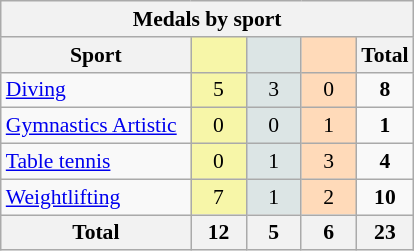<table class="wikitable" style="font-size:90%; text-align:center;">
<tr>
<th colspan=5>Medals by sport</th>
</tr>
<tr>
<th width=120>Sport</th>
<th scope="col" width=30 style="background:#F7F6A8;"></th>
<th scope="col" width=30 style="background:#DCE5E5;"></th>
<th scope="col" width=30 style="background:#FFDAB9;"></th>
<th width=30>Total</th>
</tr>
<tr>
<td align=left><a href='#'>Diving</a></td>
<td style="background:#F7F6A8;">5</td>
<td style="background:#DCE5E5;">3</td>
<td style="background:#FFDAB9;">0</td>
<td><strong>8</strong></td>
</tr>
<tr>
<td align=left><a href='#'>Gymnastics Artistic</a></td>
<td style="background:#F7F6A8;">0</td>
<td style="background:#DCE5E5;">0</td>
<td style="background:#FFDAB9;">1</td>
<td><strong>1</strong></td>
</tr>
<tr>
<td align=left><a href='#'>Table tennis</a></td>
<td style="background:#F7F6A8;">0</td>
<td style="background:#DCE5E5;">1</td>
<td style="background:#FFDAB9;">3</td>
<td><strong>4</strong></td>
</tr>
<tr>
<td align=left><a href='#'>Weightlifting</a></td>
<td style="background:#F7F6A8;">7</td>
<td style="background:#DCE5E5;">1</td>
<td style="background:#FFDAB9;">2</td>
<td><strong>10</strong></td>
</tr>
<tr class="sortbottom">
<th>Total</th>
<th>12</th>
<th>5</th>
<th>6</th>
<th>23</th>
</tr>
</table>
